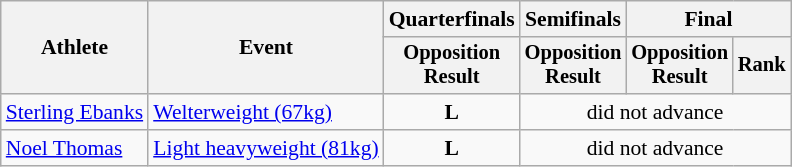<table class="wikitable" style="font-size:90%; text-align:center">
<tr>
<th rowspan=2>Athlete</th>
<th rowspan=2>Event</th>
<th>Quarterfinals</th>
<th>Semifinals</th>
<th colspan=2>Final</th>
</tr>
<tr style="font-size:95%">
<th>Opposition<br>Result</th>
<th>Opposition<br>Result</th>
<th>Opposition<br>Result</th>
<th>Rank</th>
</tr>
<tr>
<td align=left><a href='#'>Sterling Ebanks</a></td>
<td align=left><a href='#'>Welterweight (67kg)</a></td>
<td> <strong>L</strong></td>
<td colspan=3>did not advance</td>
</tr>
<tr>
<td align=left><a href='#'>Noel Thomas</a></td>
<td align=left><a href='#'>Light heavyweight (81kg)</a></td>
<td> <strong>L</strong></td>
<td colspan=3>did not advance</td>
</tr>
</table>
